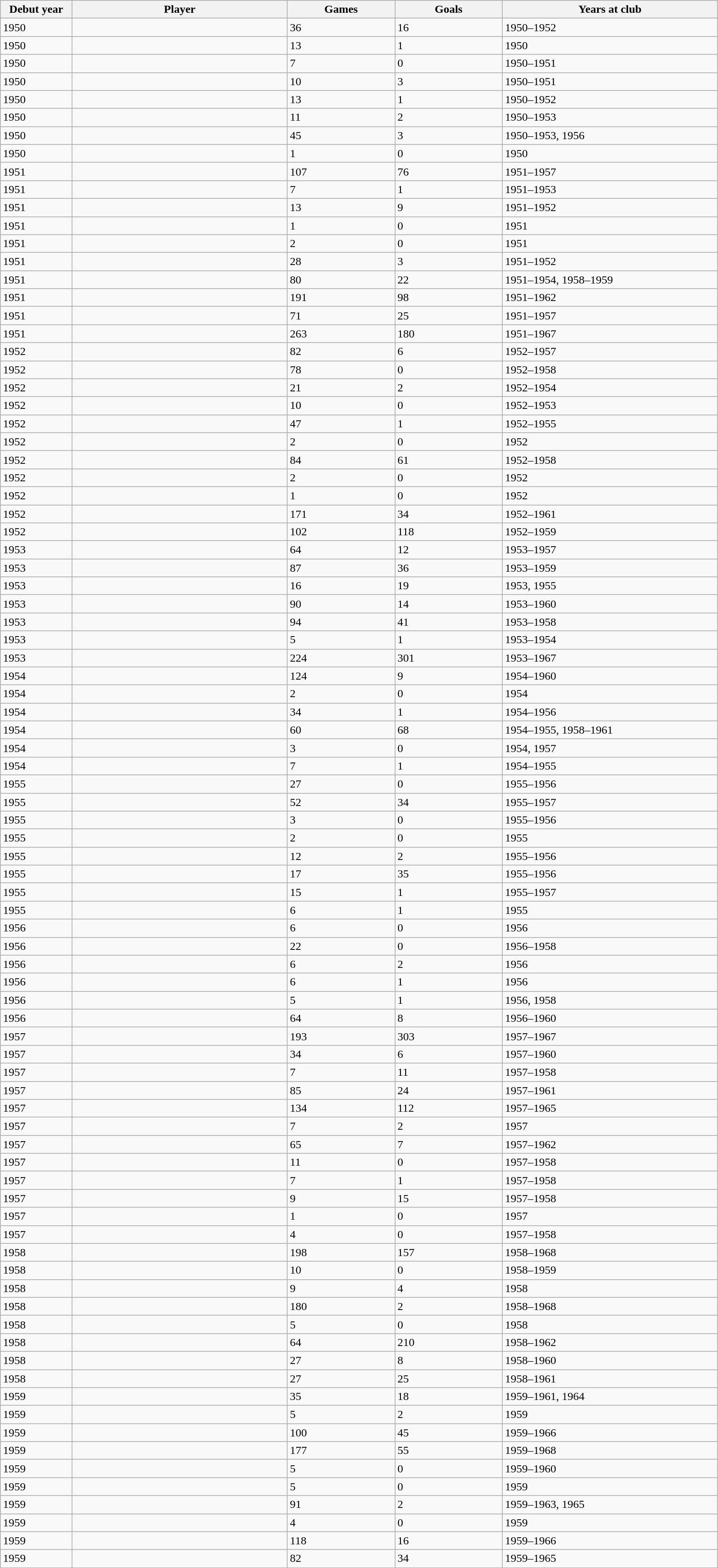<table class="wikitable sortable" style="width:80%;">
<tr>
<th style="width=10%">Debut year</th>
<th style="width:30%">Player</th>
<th style="width:15%">Games</th>
<th style="width:15%">Goals</th>
<th style="width:30%">Years at club</th>
</tr>
<tr>
<td>1950</td>
<td></td>
<td>36</td>
<td>16</td>
<td>1950–1952</td>
</tr>
<tr>
<td>1950</td>
<td></td>
<td>13</td>
<td>1</td>
<td>1950</td>
</tr>
<tr>
<td>1950</td>
<td></td>
<td>7</td>
<td>0</td>
<td>1950–1951</td>
</tr>
<tr>
<td>1950</td>
<td></td>
<td>10</td>
<td>3</td>
<td>1950–1951</td>
</tr>
<tr>
<td>1950</td>
<td></td>
<td>13</td>
<td>1</td>
<td>1950–1952</td>
</tr>
<tr>
<td>1950</td>
<td></td>
<td>11</td>
<td>2</td>
<td>1950–1953</td>
</tr>
<tr>
<td>1950</td>
<td></td>
<td>45</td>
<td>3</td>
<td>1950–1953, 1956</td>
</tr>
<tr>
<td>1950</td>
<td></td>
<td>1</td>
<td>0</td>
<td>1950</td>
</tr>
<tr>
<td>1951</td>
<td></td>
<td>107</td>
<td>76</td>
<td>1951–1957</td>
</tr>
<tr>
<td>1951</td>
<td></td>
<td>7</td>
<td>1</td>
<td>1951–1953</td>
</tr>
<tr>
<td>1951</td>
<td></td>
<td>13</td>
<td>9</td>
<td>1951–1952</td>
</tr>
<tr>
<td>1951</td>
<td></td>
<td>1</td>
<td>0</td>
<td>1951</td>
</tr>
<tr>
<td>1951</td>
<td></td>
<td>2</td>
<td>0</td>
<td>1951</td>
</tr>
<tr>
<td>1951</td>
<td></td>
<td>28</td>
<td>3</td>
<td>1951–1952</td>
</tr>
<tr>
<td>1951</td>
<td></td>
<td>80</td>
<td>22</td>
<td>1951–1954, 1958–1959</td>
</tr>
<tr>
<td>1951</td>
<td></td>
<td>191</td>
<td>98</td>
<td>1951–1962</td>
</tr>
<tr>
<td>1951</td>
<td></td>
<td>71</td>
<td>25</td>
<td>1951–1957</td>
</tr>
<tr>
<td>1951</td>
<td></td>
<td>263</td>
<td>180</td>
<td>1951–1967</td>
</tr>
<tr>
<td>1952</td>
<td></td>
<td>82</td>
<td>6</td>
<td>1952–1957</td>
</tr>
<tr>
<td>1952</td>
<td></td>
<td>78</td>
<td>0</td>
<td>1952–1958</td>
</tr>
<tr>
<td>1952</td>
<td></td>
<td>21</td>
<td>2</td>
<td>1952–1954</td>
</tr>
<tr>
<td>1952</td>
<td></td>
<td>10</td>
<td>0</td>
<td>1952–1953</td>
</tr>
<tr>
<td>1952</td>
<td></td>
<td>47</td>
<td>1</td>
<td>1952–1955</td>
</tr>
<tr>
<td>1952</td>
<td></td>
<td>2</td>
<td>0</td>
<td>1952</td>
</tr>
<tr>
<td>1952</td>
<td></td>
<td>84</td>
<td>61</td>
<td>1952–1958</td>
</tr>
<tr>
<td>1952</td>
<td></td>
<td>2</td>
<td>0</td>
<td>1952</td>
</tr>
<tr>
<td>1952</td>
<td></td>
<td>1</td>
<td>0</td>
<td>1952</td>
</tr>
<tr>
<td>1952</td>
<td></td>
<td>171</td>
<td>34</td>
<td>1952–1961</td>
</tr>
<tr>
<td>1952</td>
<td></td>
<td>102</td>
<td>118</td>
<td>1952–1959</td>
</tr>
<tr>
<td>1953</td>
<td></td>
<td>64</td>
<td>12</td>
<td>1953–1957</td>
</tr>
<tr>
<td>1953</td>
<td></td>
<td>87</td>
<td>36</td>
<td>1953–1959</td>
</tr>
<tr>
<td>1953</td>
<td></td>
<td>16</td>
<td>19</td>
<td>1953, 1955</td>
</tr>
<tr>
<td>1953</td>
<td></td>
<td>90</td>
<td>14</td>
<td>1953–1960</td>
</tr>
<tr>
<td>1953</td>
<td></td>
<td>94</td>
<td>41</td>
<td>1953–1958</td>
</tr>
<tr>
<td>1953</td>
<td></td>
<td>5</td>
<td>1</td>
<td>1953–1954</td>
</tr>
<tr>
<td>1953</td>
<td></td>
<td>224</td>
<td>301</td>
<td>1953–1967</td>
</tr>
<tr>
<td>1954</td>
<td></td>
<td>124</td>
<td>9</td>
<td>1954–1960</td>
</tr>
<tr>
<td>1954</td>
<td></td>
<td>2</td>
<td>0</td>
<td>1954</td>
</tr>
<tr>
<td>1954</td>
<td></td>
<td>34</td>
<td>1</td>
<td>1954–1956</td>
</tr>
<tr>
<td>1954</td>
<td></td>
<td>60</td>
<td>68</td>
<td>1954–1955, 1958–1961</td>
</tr>
<tr>
<td>1954</td>
<td></td>
<td>3</td>
<td>0</td>
<td>1954, 1957</td>
</tr>
<tr>
<td>1954</td>
<td></td>
<td>7</td>
<td>1</td>
<td>1954–1955</td>
</tr>
<tr>
<td>1955</td>
<td></td>
<td>27</td>
<td>0</td>
<td>1955–1956</td>
</tr>
<tr>
<td>1955</td>
<td></td>
<td>52</td>
<td>34</td>
<td>1955–1957</td>
</tr>
<tr>
<td>1955</td>
<td></td>
<td>3</td>
<td>0</td>
<td>1955–1956</td>
</tr>
<tr>
<td>1955</td>
<td></td>
<td>2</td>
<td>0</td>
<td>1955</td>
</tr>
<tr>
<td>1955</td>
<td></td>
<td>12</td>
<td>2</td>
<td>1955–1956</td>
</tr>
<tr>
<td>1955</td>
<td></td>
<td>17</td>
<td>35</td>
<td>1955–1956</td>
</tr>
<tr>
<td>1955</td>
<td></td>
<td>15</td>
<td>1</td>
<td>1955–1957</td>
</tr>
<tr>
<td>1955</td>
<td></td>
<td>6</td>
<td>1</td>
<td>1955</td>
</tr>
<tr>
<td>1956</td>
<td></td>
<td>6</td>
<td>0</td>
<td>1956</td>
</tr>
<tr>
<td>1956</td>
<td></td>
<td>22</td>
<td>0</td>
<td>1956–1958</td>
</tr>
<tr>
<td>1956</td>
<td></td>
<td>6</td>
<td>2</td>
<td>1956</td>
</tr>
<tr>
<td>1956</td>
<td></td>
<td>6</td>
<td>1</td>
<td>1956</td>
</tr>
<tr>
<td>1956</td>
<td></td>
<td>5</td>
<td>1</td>
<td>1956, 1958</td>
</tr>
<tr>
<td>1956</td>
<td></td>
<td>64</td>
<td>8</td>
<td>1956–1960</td>
</tr>
<tr>
<td>1957</td>
<td></td>
<td>193</td>
<td>303</td>
<td>1957–1967</td>
</tr>
<tr>
<td>1957</td>
<td></td>
<td>34</td>
<td>6</td>
<td>1957–1960</td>
</tr>
<tr>
<td>1957</td>
<td></td>
<td>7</td>
<td>11</td>
<td>1957–1958</td>
</tr>
<tr>
<td>1957</td>
<td></td>
<td>85</td>
<td>24</td>
<td>1957–1961</td>
</tr>
<tr>
<td>1957</td>
<td></td>
<td>134</td>
<td>112</td>
<td>1957–1965</td>
</tr>
<tr>
<td>1957</td>
<td></td>
<td>7</td>
<td>2</td>
<td>1957</td>
</tr>
<tr>
<td>1957</td>
<td></td>
<td>65</td>
<td>7</td>
<td>1957–1962</td>
</tr>
<tr>
<td>1957</td>
<td></td>
<td>11</td>
<td>0</td>
<td>1957–1958</td>
</tr>
<tr>
<td>1957</td>
<td></td>
<td>7</td>
<td>1</td>
<td>1957–1958</td>
</tr>
<tr>
<td>1957</td>
<td></td>
<td>9</td>
<td>15</td>
<td>1957–1958</td>
</tr>
<tr>
<td>1957</td>
<td></td>
<td>1</td>
<td>0</td>
<td>1957</td>
</tr>
<tr>
<td>1957</td>
<td></td>
<td>4</td>
<td>0</td>
<td>1957–1958</td>
</tr>
<tr>
<td>1958</td>
<td></td>
<td>198</td>
<td>157</td>
<td>1958–1968</td>
</tr>
<tr>
<td>1958</td>
<td></td>
<td>10</td>
<td>0</td>
<td>1958–1959</td>
</tr>
<tr>
<td>1958</td>
<td></td>
<td>9</td>
<td>4</td>
<td>1958</td>
</tr>
<tr>
<td>1958</td>
<td></td>
<td>180</td>
<td>2</td>
<td>1958–1968</td>
</tr>
<tr>
<td>1958</td>
<td></td>
<td>5</td>
<td>0</td>
<td>1958</td>
</tr>
<tr>
<td>1958</td>
<td></td>
<td>64</td>
<td>210</td>
<td>1958–1962</td>
</tr>
<tr>
<td>1958</td>
<td></td>
<td>27</td>
<td>8</td>
<td>1958–1960</td>
</tr>
<tr>
<td>1958</td>
<td></td>
<td>27</td>
<td>25</td>
<td>1958–1961</td>
</tr>
<tr>
<td>1959</td>
<td></td>
<td>35</td>
<td>18</td>
<td>1959–1961, 1964</td>
</tr>
<tr>
<td>1959</td>
<td></td>
<td>5</td>
<td>2</td>
<td>1959</td>
</tr>
<tr>
<td>1959</td>
<td></td>
<td>100</td>
<td>45</td>
<td>1959–1966</td>
</tr>
<tr>
<td>1959</td>
<td></td>
<td>177</td>
<td>55</td>
<td>1959–1968</td>
</tr>
<tr>
<td>1959</td>
<td></td>
<td>5</td>
<td>0</td>
<td>1959–1960</td>
</tr>
<tr>
<td>1959</td>
<td></td>
<td>5</td>
<td>0</td>
<td>1959</td>
</tr>
<tr>
<td>1959</td>
<td></td>
<td>91</td>
<td>2</td>
<td>1959–1963, 1965</td>
</tr>
<tr>
<td>1959</td>
<td></td>
<td>4</td>
<td>0</td>
<td>1959</td>
</tr>
<tr>
<td>1959</td>
<td></td>
<td>118</td>
<td>16</td>
<td>1959–1966</td>
</tr>
<tr>
<td>1959</td>
<td></td>
<td>82</td>
<td>34</td>
<td>1959–1965</td>
</tr>
</table>
